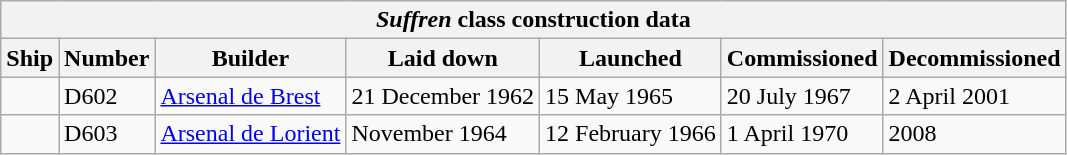<table class="wikitable">
<tr>
<th colspan="7"><em>Suffren</em> class construction data</th>
</tr>
<tr>
<th scope="col">Ship</th>
<th scope="col">Number</th>
<th scope="col">Builder</th>
<th scope="col">Laid down</th>
<th scope="col">Launched</th>
<th scope="col">Commissioned</th>
<th scope="col">Decommissioned</th>
</tr>
<tr>
<td scope="row"></td>
<td>D602</td>
<td><a href='#'>Arsenal de Brest</a></td>
<td>21 December 1962</td>
<td>15 May 1965</td>
<td>20 July 1967</td>
<td>2 April 2001</td>
</tr>
<tr>
<td scope="row"></td>
<td>D603</td>
<td><a href='#'>Arsenal de Lorient</a></td>
<td>November 1964</td>
<td>12 February 1966</td>
<td>1 April 1970</td>
<td>2008</td>
</tr>
</table>
